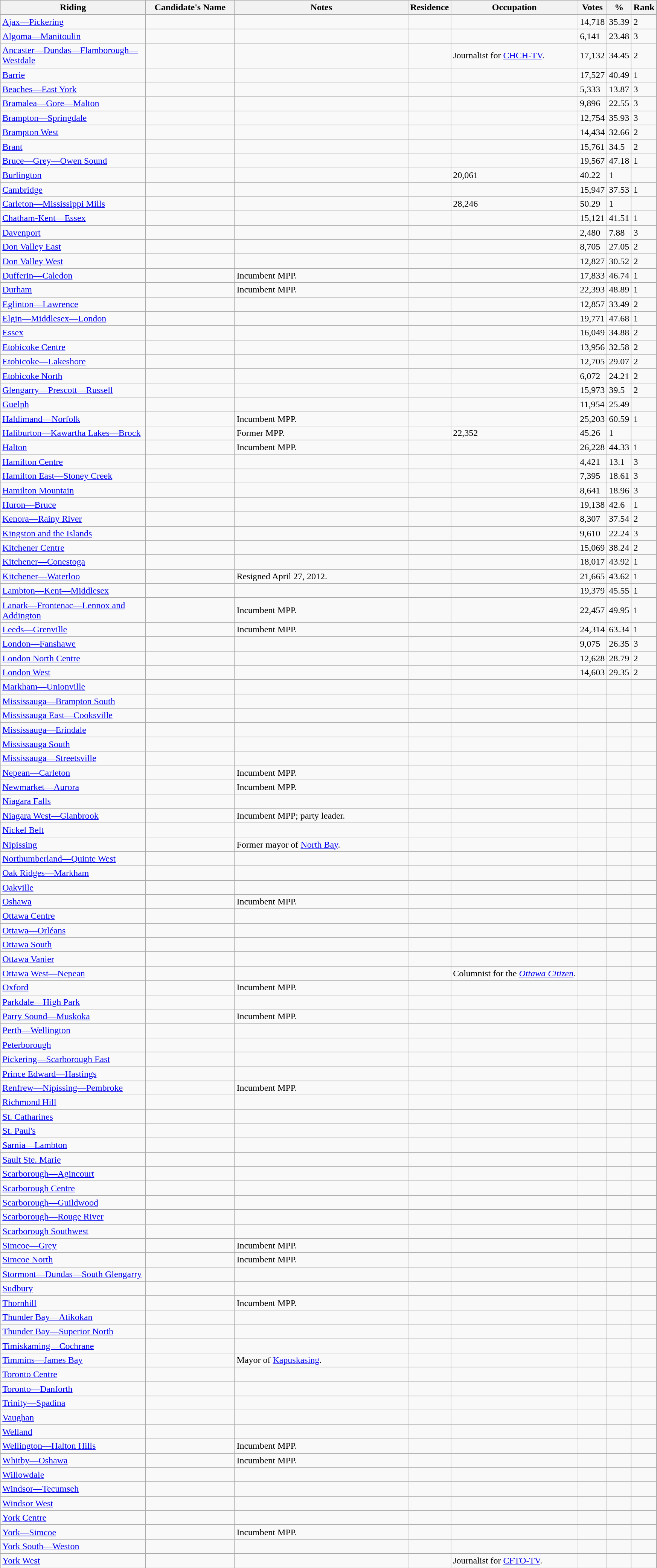<table class="wikitable sortable">
<tr>
<th style="width:250px;">Riding<br></th>
<th style="width:150px;">Candidate's Name</th>
<th style="width:300px;">Notes</th>
<th>Residence</th>
<th>Occupation</th>
<th>Votes</th>
<th>%</th>
<th>Rank</th>
</tr>
<tr>
<td><a href='#'>Ajax—Pickering</a></td>
<td></td>
<td></td>
<td></td>
<td></td>
<td>14,718</td>
<td>35.39</td>
<td>2</td>
</tr>
<tr>
<td><a href='#'>Algoma—Manitoulin</a></td>
<td></td>
<td></td>
<td></td>
<td></td>
<td>6,141</td>
<td>23.48</td>
<td>3</td>
</tr>
<tr>
<td><a href='#'>Ancaster—Dundas—Flamborough—Westdale</a></td>
<td></td>
<td></td>
<td></td>
<td>Journalist for <a href='#'>CHCH-TV</a>.</td>
<td>17,132</td>
<td>34.45</td>
<td>2</td>
</tr>
<tr>
<td><a href='#'>Barrie</a></td>
<td></td>
<td></td>
<td></td>
<td></td>
<td>17,527</td>
<td>40.49</td>
<td>1</td>
</tr>
<tr>
<td><a href='#'>Beaches—East York</a></td>
<td></td>
<td></td>
<td></td>
<td></td>
<td>5,333</td>
<td>13.87</td>
<td>3</td>
</tr>
<tr>
<td><a href='#'>Bramalea—Gore—Malton</a></td>
<td></td>
<td></td>
<td></td>
<td></td>
<td>9,896</td>
<td>22.55</td>
<td>3</td>
</tr>
<tr>
<td><a href='#'>Brampton—Springdale</a></td>
<td></td>
<td></td>
<td></td>
<td></td>
<td>12,754</td>
<td>35.93</td>
<td>3</td>
</tr>
<tr>
<td><a href='#'>Brampton West</a></td>
<td></td>
<td></td>
<td></td>
<td></td>
<td>14,434</td>
<td>32.66</td>
<td>2</td>
</tr>
<tr>
<td><a href='#'>Brant</a></td>
<td></td>
<td></td>
<td></td>
<td></td>
<td>15,761</td>
<td>34.5</td>
<td>2</td>
</tr>
<tr>
<td><a href='#'>Bruce—Grey—Owen Sound</a></td>
<td></td>
<td></td>
<td></td>
<td></td>
<td>19,567</td>
<td>47.18</td>
<td>1</td>
</tr>
<tr>
<td><a href='#'>Burlington</a></td>
<td></td>
<td></td>
<td></td>
<td>20,061</td>
<td>40.22</td>
<td>1</td>
</tr>
<tr>
<td><a href='#'>Cambridge</a></td>
<td></td>
<td></td>
<td></td>
<td></td>
<td>15,947</td>
<td>37.53</td>
<td>1</td>
</tr>
<tr>
<td><a href='#'>Carleton—Mississippi Mills</a></td>
<td></td>
<td></td>
<td></td>
<td>28,246</td>
<td>50.29</td>
<td>1</td>
</tr>
<tr>
<td><a href='#'>Chatham-Kent—Essex</a></td>
<td></td>
<td></td>
<td></td>
<td></td>
<td>15,121</td>
<td>41.51</td>
<td>1</td>
</tr>
<tr>
<td><a href='#'>Davenport</a></td>
<td></td>
<td></td>
<td></td>
<td></td>
<td>2,480</td>
<td>7.88</td>
<td>3</td>
</tr>
<tr>
<td><a href='#'>Don Valley East</a></td>
<td></td>
<td></td>
<td></td>
<td></td>
<td>8,705</td>
<td>27.05</td>
<td>2</td>
</tr>
<tr>
<td><a href='#'>Don Valley West</a></td>
<td></td>
<td></td>
<td></td>
<td></td>
<td>12,827</td>
<td>30.52</td>
<td>2</td>
</tr>
<tr>
<td><a href='#'>Dufferin—Caledon</a></td>
<td></td>
<td>Incumbent MPP.</td>
<td></td>
<td></td>
<td>17,833</td>
<td>46.74</td>
<td>1</td>
</tr>
<tr>
<td><a href='#'>Durham</a></td>
<td></td>
<td>Incumbent MPP.</td>
<td></td>
<td></td>
<td>22,393</td>
<td>48.89</td>
<td>1</td>
</tr>
<tr>
<td><a href='#'>Eglinton—Lawrence</a></td>
<td></td>
<td></td>
<td></td>
<td></td>
<td>12,857</td>
<td>33.49</td>
<td>2</td>
</tr>
<tr>
<td><a href='#'>Elgin—Middlesex—London</a></td>
<td></td>
<td></td>
<td></td>
<td></td>
<td>19,771</td>
<td>47.68</td>
<td>1</td>
</tr>
<tr>
<td><a href='#'>Essex</a></td>
<td></td>
<td></td>
<td></td>
<td></td>
<td>16,049</td>
<td>34.88</td>
<td>2</td>
</tr>
<tr>
<td><a href='#'>Etobicoke Centre</a></td>
<td></td>
<td></td>
<td></td>
<td></td>
<td>13,956</td>
<td>32.58</td>
<td>2</td>
</tr>
<tr>
<td><a href='#'>Etobicoke—Lakeshore</a></td>
<td></td>
<td></td>
<td></td>
<td></td>
<td>12,705</td>
<td>29.07</td>
<td>2</td>
</tr>
<tr>
<td><a href='#'>Etobicoke North</a></td>
<td></td>
<td></td>
<td></td>
<td></td>
<td>6,072</td>
<td>24.21</td>
<td>2</td>
</tr>
<tr>
<td><a href='#'>Glengarry—Prescott—Russell</a></td>
<td></td>
<td></td>
<td></td>
<td></td>
<td>15,973</td>
<td>39.5</td>
<td>2</td>
</tr>
<tr>
<td><a href='#'>Guelph</a></td>
<td></td>
<td></td>
<td></td>
<td></td>
<td>11,954</td>
<td>25.49</td>
<td></td>
</tr>
<tr>
<td><a href='#'>Haldimand—Norfolk</a></td>
<td></td>
<td>Incumbent MPP.</td>
<td></td>
<td></td>
<td>25,203</td>
<td>60.59</td>
<td>1</td>
</tr>
<tr>
<td><a href='#'>Haliburton—Kawartha Lakes—Brock</a></td>
<td></td>
<td>Former MPP.</td>
<td></td>
<td>22,352</td>
<td>45.26</td>
<td>1</td>
</tr>
<tr>
<td><a href='#'>Halton</a></td>
<td></td>
<td>Incumbent MPP.</td>
<td></td>
<td></td>
<td>26,228</td>
<td>44.33</td>
<td>1</td>
</tr>
<tr>
<td><a href='#'>Hamilton Centre</a></td>
<td></td>
<td></td>
<td></td>
<td></td>
<td>4,421</td>
<td>13.1</td>
<td>3</td>
</tr>
<tr>
<td><a href='#'>Hamilton East—Stoney Creek</a></td>
<td></td>
<td></td>
<td></td>
<td></td>
<td>7,395</td>
<td>18.61</td>
<td>3</td>
</tr>
<tr>
<td><a href='#'>Hamilton Mountain</a></td>
<td></td>
<td></td>
<td></td>
<td></td>
<td>8,641</td>
<td>18.96</td>
<td>3</td>
</tr>
<tr>
<td><a href='#'>Huron—Bruce</a></td>
<td></td>
<td></td>
<td></td>
<td></td>
<td>19,138</td>
<td>42.6</td>
<td>1</td>
</tr>
<tr>
<td><a href='#'>Kenora—Rainy River</a></td>
<td></td>
<td></td>
<td></td>
<td></td>
<td>8,307</td>
<td>37.54</td>
<td>2</td>
</tr>
<tr>
<td><a href='#'>Kingston and the Islands</a></td>
<td></td>
<td></td>
<td></td>
<td></td>
<td>9,610</td>
<td>22.24</td>
<td>3</td>
</tr>
<tr>
<td><a href='#'>Kitchener Centre</a></td>
<td></td>
<td></td>
<td></td>
<td></td>
<td>15,069</td>
<td>38.24</td>
<td>2</td>
</tr>
<tr>
<td><a href='#'>Kitchener—Conestoga</a></td>
<td></td>
<td></td>
<td></td>
<td></td>
<td>18,017</td>
<td>43.92</td>
<td>1</td>
</tr>
<tr>
<td><a href='#'>Kitchener—Waterloo</a></td>
<td></td>
<td>Resigned April 27, 2012.</td>
<td></td>
<td></td>
<td>21,665</td>
<td>43.62</td>
<td>1</td>
</tr>
<tr>
<td><a href='#'>Lambton—Kent—Middlesex</a></td>
<td></td>
<td></td>
<td></td>
<td></td>
<td>19,379</td>
<td>45.55</td>
<td>1</td>
</tr>
<tr>
<td><a href='#'>Lanark—Frontenac—Lennox and Addington</a></td>
<td></td>
<td>Incumbent MPP.</td>
<td></td>
<td></td>
<td>22,457</td>
<td>49.95</td>
<td>1</td>
</tr>
<tr>
<td><a href='#'>Leeds—Grenville</a></td>
<td></td>
<td>Incumbent MPP.</td>
<td></td>
<td></td>
<td>24,314</td>
<td>63.34</td>
<td>1</td>
</tr>
<tr>
<td><a href='#'>London—Fanshawe</a></td>
<td></td>
<td></td>
<td></td>
<td></td>
<td>9,075</td>
<td>26.35</td>
<td>3</td>
</tr>
<tr>
<td><a href='#'>London North Centre</a></td>
<td></td>
<td></td>
<td></td>
<td></td>
<td>12,628</td>
<td>28.79</td>
<td>2</td>
</tr>
<tr>
<td><a href='#'>London West</a></td>
<td></td>
<td></td>
<td></td>
<td></td>
<td>14,603</td>
<td>29.35</td>
<td>2</td>
</tr>
<tr>
<td><a href='#'>Markham—Unionville</a></td>
<td></td>
<td></td>
<td></td>
<td></td>
<td></td>
<td></td>
<td></td>
</tr>
<tr>
<td><a href='#'>Mississauga—Brampton South</a></td>
<td></td>
<td></td>
<td></td>
<td></td>
<td></td>
<td></td>
<td></td>
</tr>
<tr>
<td><a href='#'>Mississauga East—Cooksville</a></td>
<td></td>
<td></td>
<td></td>
<td></td>
<td></td>
<td></td>
<td></td>
</tr>
<tr>
<td><a href='#'>Mississauga—Erindale</a></td>
<td></td>
<td></td>
<td></td>
<td></td>
<td></td>
<td></td>
<td></td>
</tr>
<tr>
<td><a href='#'>Mississauga South</a></td>
<td></td>
<td></td>
<td></td>
<td></td>
<td></td>
<td></td>
<td></td>
</tr>
<tr>
<td><a href='#'>Mississauga—Streetsville</a></td>
<td></td>
<td></td>
<td></td>
<td></td>
<td></td>
<td></td>
<td></td>
</tr>
<tr>
<td><a href='#'>Nepean—Carleton</a></td>
<td></td>
<td>Incumbent MPP.</td>
<td></td>
<td></td>
<td></td>
<td></td>
<td></td>
</tr>
<tr>
<td><a href='#'>Newmarket—Aurora</a></td>
<td></td>
<td>Incumbent MPP.</td>
<td></td>
<td></td>
<td></td>
<td></td>
<td></td>
</tr>
<tr>
<td><a href='#'>Niagara Falls</a></td>
<td></td>
<td></td>
<td></td>
<td></td>
<td></td>
<td></td>
<td></td>
</tr>
<tr>
<td><a href='#'>Niagara West—Glanbrook</a></td>
<td></td>
<td>Incumbent MPP; party leader.</td>
<td></td>
<td></td>
<td></td>
<td></td>
<td></td>
</tr>
<tr>
<td><a href='#'>Nickel Belt</a></td>
<td></td>
<td></td>
<td></td>
<td></td>
<td></td>
<td></td>
<td></td>
</tr>
<tr>
<td><a href='#'>Nipissing</a></td>
<td></td>
<td>Former mayor of <a href='#'>North Bay</a>.</td>
<td></td>
<td></td>
<td></td>
<td></td>
<td></td>
</tr>
<tr>
<td><a href='#'>Northumberland—Quinte West</a></td>
<td></td>
<td></td>
<td></td>
<td></td>
<td></td>
<td></td>
<td></td>
</tr>
<tr>
<td><a href='#'>Oak Ridges—Markham</a></td>
<td></td>
<td></td>
<td></td>
<td></td>
<td></td>
<td></td>
<td></td>
</tr>
<tr>
<td><a href='#'>Oakville</a></td>
<td></td>
<td></td>
<td></td>
<td></td>
<td></td>
<td></td>
<td></td>
</tr>
<tr>
<td><a href='#'>Oshawa</a></td>
<td></td>
<td>Incumbent MPP.</td>
<td></td>
<td></td>
<td></td>
<td></td>
<td></td>
</tr>
<tr>
<td><a href='#'>Ottawa Centre</a></td>
<td></td>
<td></td>
<td></td>
<td></td>
<td></td>
<td></td>
<td></td>
</tr>
<tr>
<td><a href='#'>Ottawa—Orléans</a></td>
<td></td>
<td></td>
<td></td>
<td></td>
<td></td>
<td></td>
<td></td>
</tr>
<tr>
<td><a href='#'>Ottawa South</a></td>
<td></td>
<td></td>
<td></td>
<td></td>
<td></td>
<td></td>
<td></td>
</tr>
<tr>
<td><a href='#'>Ottawa Vanier</a></td>
<td></td>
<td></td>
<td></td>
<td></td>
<td></td>
<td></td>
<td></td>
</tr>
<tr>
<td><a href='#'>Ottawa West—Nepean</a></td>
<td></td>
<td></td>
<td></td>
<td>Columnist for the <em><a href='#'>Ottawa Citizen</a></em>.</td>
<td></td>
<td></td>
<td></td>
</tr>
<tr>
<td><a href='#'>Oxford</a></td>
<td></td>
<td>Incumbent MPP.</td>
<td></td>
<td></td>
<td></td>
<td></td>
<td></td>
</tr>
<tr>
<td><a href='#'>Parkdale—High Park</a></td>
<td></td>
<td></td>
<td></td>
<td></td>
<td></td>
<td></td>
<td></td>
</tr>
<tr>
<td><a href='#'>Parry Sound—Muskoka</a></td>
<td></td>
<td>Incumbent MPP.</td>
<td></td>
<td></td>
<td></td>
<td></td>
<td></td>
</tr>
<tr>
<td><a href='#'>Perth—Wellington</a></td>
<td></td>
<td></td>
<td></td>
<td></td>
<td></td>
<td></td>
<td></td>
</tr>
<tr>
<td><a href='#'>Peterborough</a></td>
<td></td>
<td></td>
<td></td>
<td></td>
<td></td>
<td></td>
<td></td>
</tr>
<tr>
<td><a href='#'>Pickering—Scarborough East</a></td>
<td></td>
<td></td>
<td></td>
<td></td>
<td></td>
<td></td>
<td></td>
</tr>
<tr>
<td><a href='#'>Prince Edward—Hastings</a></td>
<td></td>
<td></td>
<td></td>
<td></td>
<td></td>
<td></td>
<td></td>
</tr>
<tr>
<td><a href='#'>Renfrew—Nipissing—Pembroke</a></td>
<td></td>
<td>Incumbent MPP.</td>
<td></td>
<td></td>
<td></td>
<td></td>
<td></td>
</tr>
<tr>
<td><a href='#'>Richmond Hill</a></td>
<td></td>
<td></td>
<td></td>
<td></td>
<td></td>
<td></td>
<td></td>
</tr>
<tr>
<td><a href='#'>St. Catharines</a></td>
<td></td>
<td></td>
<td></td>
<td></td>
<td></td>
<td></td>
<td></td>
</tr>
<tr>
<td><a href='#'>St. Paul's</a></td>
<td></td>
<td></td>
<td></td>
<td></td>
<td></td>
<td></td>
<td></td>
</tr>
<tr>
<td><a href='#'>Sarnia—Lambton</a></td>
<td></td>
<td></td>
<td></td>
<td></td>
<td></td>
<td></td>
<td></td>
</tr>
<tr>
<td><a href='#'>Sault Ste. Marie</a></td>
<td></td>
<td></td>
<td></td>
<td></td>
<td></td>
<td></td>
<td></td>
</tr>
<tr>
<td><a href='#'>Scarborough—Agincourt</a></td>
<td></td>
<td></td>
<td></td>
<td></td>
<td></td>
<td></td>
<td></td>
</tr>
<tr>
<td><a href='#'>Scarborough Centre</a></td>
<td></td>
<td></td>
<td></td>
<td></td>
<td></td>
<td></td>
<td></td>
</tr>
<tr>
<td><a href='#'>Scarborough—Guildwood</a></td>
<td></td>
<td></td>
<td></td>
<td></td>
<td></td>
<td></td>
<td></td>
</tr>
<tr>
<td><a href='#'>Scarborough—Rouge River</a></td>
<td></td>
<td></td>
<td></td>
<td></td>
<td></td>
<td></td>
<td></td>
</tr>
<tr>
<td><a href='#'>Scarborough Southwest</a></td>
<td></td>
<td></td>
<td></td>
<td></td>
<td></td>
<td></td>
<td></td>
</tr>
<tr>
<td><a href='#'>Simcoe—Grey</a></td>
<td></td>
<td>Incumbent MPP.</td>
<td></td>
<td></td>
<td></td>
<td></td>
<td></td>
</tr>
<tr>
<td><a href='#'>Simcoe North</a></td>
<td></td>
<td>Incumbent MPP.</td>
<td></td>
<td></td>
<td></td>
<td></td>
<td></td>
</tr>
<tr>
<td><a href='#'>Stormont—Dundas—South Glengarry</a></td>
<td></td>
<td></td>
<td></td>
<td></td>
<td></td>
<td></td>
<td></td>
</tr>
<tr>
<td><a href='#'>Sudbury</a></td>
<td></td>
<td></td>
<td></td>
<td></td>
<td></td>
<td></td>
<td></td>
</tr>
<tr>
<td><a href='#'>Thornhill</a></td>
<td></td>
<td>Incumbent MPP.</td>
<td></td>
<td></td>
<td></td>
<td></td>
<td></td>
</tr>
<tr>
<td><a href='#'>Thunder Bay—Atikokan</a></td>
<td></td>
<td></td>
<td></td>
<td></td>
<td></td>
<td></td>
<td></td>
</tr>
<tr>
<td><a href='#'>Thunder Bay—Superior North</a></td>
<td></td>
<td></td>
<td></td>
<td></td>
<td></td>
<td></td>
<td></td>
</tr>
<tr>
<td><a href='#'>Timiskaming—Cochrane</a></td>
<td></td>
<td></td>
<td></td>
<td></td>
<td></td>
<td></td>
<td></td>
</tr>
<tr>
<td><a href='#'>Timmins—James Bay</a></td>
<td></td>
<td>Mayor of <a href='#'>Kapuskasing</a>.</td>
<td></td>
<td></td>
<td></td>
<td></td>
<td></td>
</tr>
<tr>
<td><a href='#'>Toronto Centre</a></td>
<td></td>
<td></td>
<td></td>
<td></td>
<td></td>
<td></td>
<td></td>
</tr>
<tr>
<td><a href='#'>Toronto—Danforth</a></td>
<td></td>
<td></td>
<td></td>
<td></td>
<td></td>
<td></td>
<td></td>
</tr>
<tr>
<td><a href='#'>Trinity—Spadina</a></td>
<td></td>
<td></td>
<td></td>
<td></td>
<td></td>
<td></td>
<td></td>
</tr>
<tr>
<td><a href='#'>Vaughan</a></td>
<td></td>
<td></td>
<td></td>
<td></td>
<td></td>
<td></td>
<td></td>
</tr>
<tr>
<td><a href='#'>Welland</a></td>
<td></td>
<td></td>
<td></td>
<td></td>
<td></td>
<td></td>
<td></td>
</tr>
<tr>
<td><a href='#'>Wellington—Halton Hills</a></td>
<td></td>
<td>Incumbent MPP.</td>
<td></td>
<td></td>
<td></td>
<td></td>
<td></td>
</tr>
<tr>
<td><a href='#'>Whitby—Oshawa</a></td>
<td></td>
<td>Incumbent MPP.</td>
<td></td>
<td></td>
<td></td>
<td></td>
<td></td>
</tr>
<tr>
<td><a href='#'>Willowdale</a></td>
<td></td>
<td></td>
<td></td>
<td></td>
<td></td>
<td></td>
<td></td>
</tr>
<tr>
<td><a href='#'>Windsor—Tecumseh</a></td>
<td></td>
<td></td>
<td></td>
<td></td>
<td></td>
<td></td>
<td></td>
</tr>
<tr>
<td><a href='#'>Windsor West</a></td>
<td></td>
<td></td>
<td></td>
<td></td>
<td></td>
<td></td>
<td></td>
</tr>
<tr>
<td><a href='#'>York Centre</a></td>
<td></td>
<td></td>
<td></td>
<td></td>
<td></td>
<td></td>
<td></td>
</tr>
<tr>
<td><a href='#'>York—Simcoe</a></td>
<td></td>
<td>Incumbent MPP.</td>
<td></td>
<td></td>
<td></td>
<td></td>
<td></td>
</tr>
<tr>
<td><a href='#'>York South—Weston</a></td>
<td></td>
<td></td>
<td></td>
<td></td>
<td></td>
<td></td>
<td></td>
</tr>
<tr>
<td><a href='#'>York West</a></td>
<td></td>
<td></td>
<td></td>
<td>Journalist for <a href='#'>CFTO-TV</a>.</td>
<td></td>
<td></td>
<td></td>
</tr>
</table>
